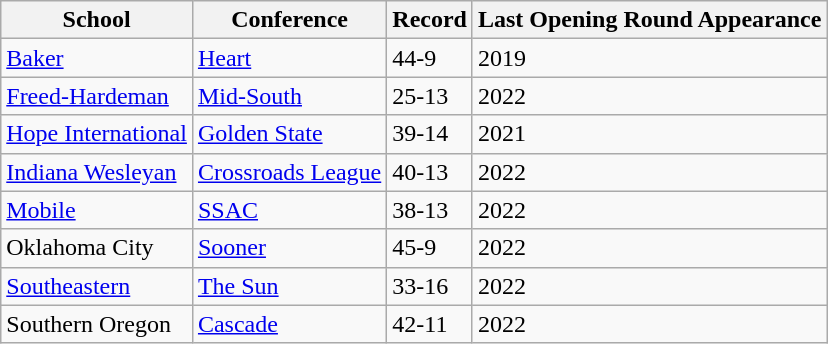<table class="wikitable sortable mw-collapsible">
<tr>
<th>School</th>
<th>Conference</th>
<th>Record</th>
<th>Last Opening Round Appearance</th>
</tr>
<tr>
<td><a href='#'>Baker</a></td>
<td><a href='#'>Heart</a></td>
<td>44-9</td>
<td>2019</td>
</tr>
<tr>
<td><a href='#'>Freed-Hardeman</a></td>
<td><a href='#'>Mid-South</a></td>
<td>25-13</td>
<td>2022</td>
</tr>
<tr>
<td><a href='#'>Hope International</a></td>
<td><a href='#'>Golden State</a></td>
<td>39-14</td>
<td>2021</td>
</tr>
<tr>
<td><a href='#'>Indiana Wesleyan</a></td>
<td><a href='#'>Crossroads League</a></td>
<td>40-13</td>
<td>2022</td>
</tr>
<tr>
<td><a href='#'>Mobile</a></td>
<td><a href='#'>SSAC</a></td>
<td>38-13</td>
<td>2022</td>
</tr>
<tr>
<td>Oklahoma City</td>
<td><a href='#'>Sooner</a></td>
<td>45-9</td>
<td>2022</td>
</tr>
<tr>
<td><a href='#'>Southeastern</a></td>
<td><a href='#'>The Sun</a></td>
<td>33-16</td>
<td>2022</td>
</tr>
<tr>
<td>Southern Oregon</td>
<td><a href='#'>Cascade</a></td>
<td>42-11</td>
<td>2022</td>
</tr>
</table>
